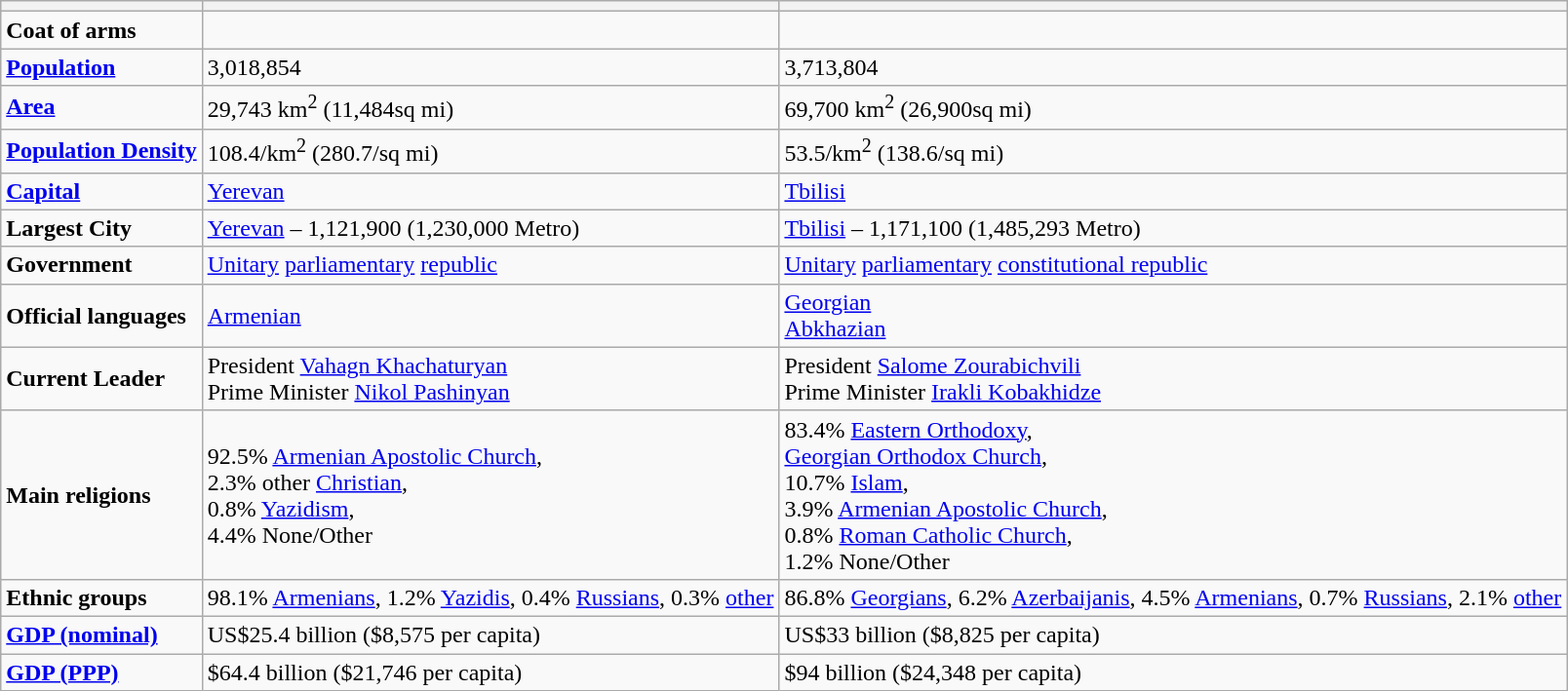<table class="wikitable">
<tr>
<th></th>
<th><strong></strong></th>
<th><strong></strong></th>
</tr>
<tr>
<td><strong>Coat of arms</strong></td>
<td style="text-align:center"></td>
<td style="text-align:center"></td>
</tr>
<tr>
<td><strong><a href='#'>Population</a></strong></td>
<td>3,018,854</td>
<td>3,713,804</td>
</tr>
<tr>
<td><strong><a href='#'>Area</a></strong></td>
<td>29,743 km<sup>2</sup> (11,484sq mi)</td>
<td>69,700 km<sup>2</sup> (26,900sq mi)</td>
</tr>
<tr>
<td><strong><a href='#'>Population Density</a></strong></td>
<td>108.4/km<sup>2</sup> (280.7/sq mi)</td>
<td>53.5/km<sup>2</sup> (138.6/sq mi)</td>
</tr>
<tr>
<td><strong><a href='#'>Capital</a></strong></td>
<td><a href='#'>Yerevan</a></td>
<td><a href='#'>Tbilisi</a></td>
</tr>
<tr>
<td><strong>Largest City</strong></td>
<td><a href='#'>Yerevan</a> – 1,121,900 (1,230,000 Metro)</td>
<td><a href='#'>Tbilisi</a> – 1,171,100 (1,485,293 Metro)</td>
</tr>
<tr>
<td><strong>Government</strong></td>
<td><a href='#'>Unitary</a> <a href='#'>parliamentary</a> <a href='#'>republic</a></td>
<td><a href='#'>Unitary</a> <a href='#'>parliamentary</a> <a href='#'>constitutional republic</a></td>
</tr>
<tr>
<td><strong>Official languages</strong></td>
<td><a href='#'>Armenian</a></td>
<td><a href='#'>Georgian</a><br><a href='#'>Abkhazian</a></td>
</tr>
<tr>
<td><strong>Current Leader</strong></td>
<td>President <a href='#'>Vahagn Khachaturyan</a><br> Prime Minister <a href='#'>Nikol Pashinyan</a></td>
<td>President <a href='#'>Salome Zourabichvili</a><br> Prime Minister <a href='#'>Irakli Kobakhidze</a></td>
</tr>
<tr>
<td><strong>Main religions</strong></td>
<td>92.5% <a href='#'>Armenian Apostolic Church</a>, <br> 2.3% other <a href='#'>Christian</a>, <br> 0.8% <a href='#'>Yazidism</a>, <br> 4.4% None/Other</td>
<td>83.4% <a href='#'>Eastern Orthodoxy</a>, <br> <a href='#'>Georgian Orthodox Church</a>, <br> 10.7% <a href='#'>Islam</a>, <br> 3.9% <a href='#'>Armenian Apostolic Church</a>, <br> 0.8% <a href='#'>Roman Catholic Church</a>, <br> 1.2% None/Other</td>
</tr>
<tr>
<td><strong>Ethnic groups</strong></td>
<td>98.1% <a href='#'>Armenians</a>, 1.2% <a href='#'>Yazidis</a>, 0.4% <a href='#'>Russians</a>, 0.3% <a href='#'>other</a></td>
<td>86.8% <a href='#'>Georgians</a>, 6.2% <a href='#'>Azerbaijanis</a>, 4.5% <a href='#'>Armenians</a>, 0.7% <a href='#'>Russians</a>, 2.1% <a href='#'>other</a></td>
</tr>
<tr>
<td><strong><a href='#'>GDP (nominal)</a></strong></td>
<td>US$25.4 billion ($8,575 per capita)</td>
<td>US$33 billion ($8,825 per capita)</td>
</tr>
<tr>
<td><strong><a href='#'>GDP (PPP)</a></strong></td>
<td>$64.4 billion ($21,746 per capita)</td>
<td>$94 billion ($24,348 per capita)</td>
</tr>
</table>
